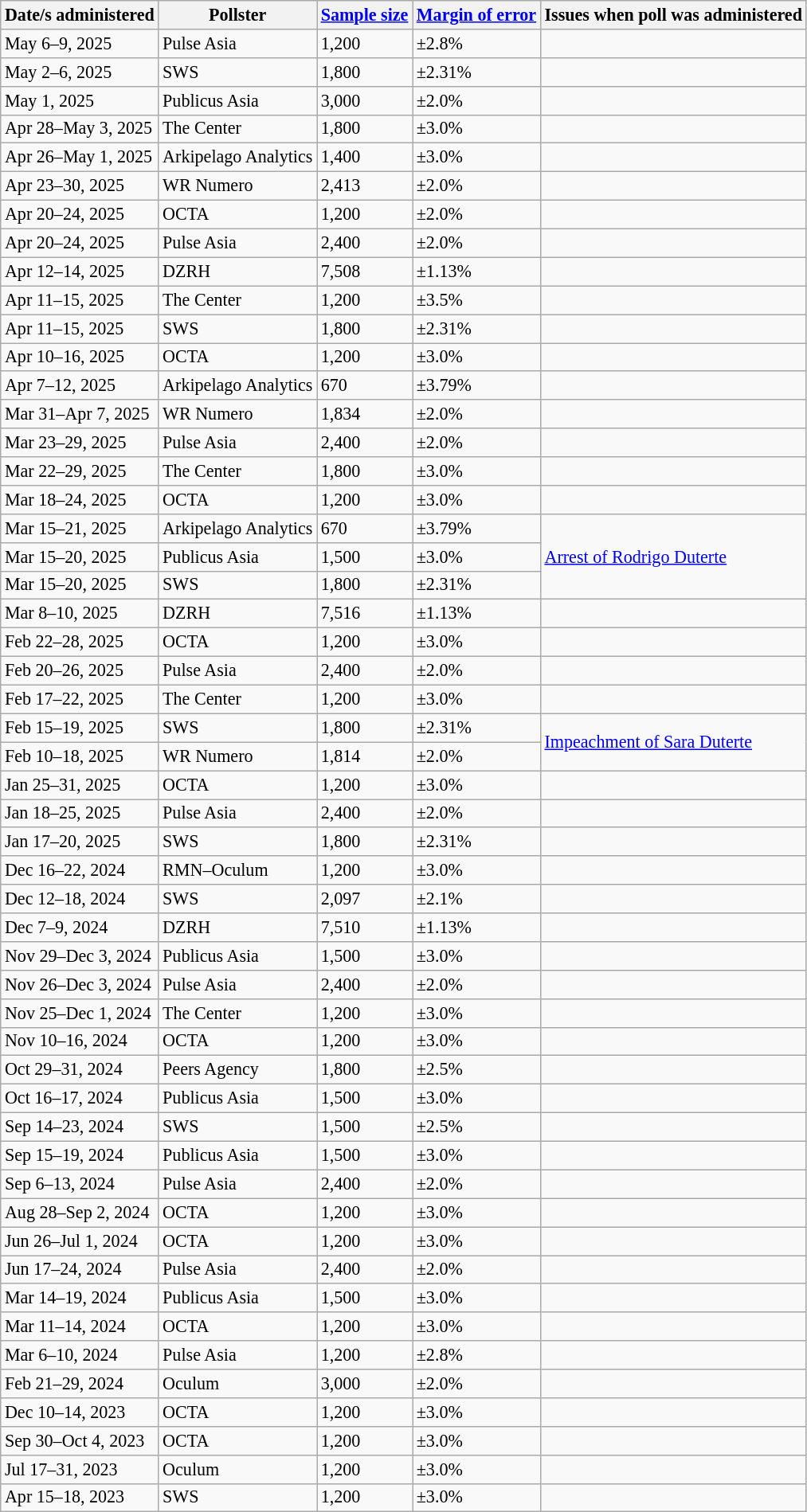<table class="wikitable sortable" style="font-size:92%;">
<tr>
<th>Date/s administered</th>
<th>Pollster</th>
<th><a href='#'>Sample size</a></th>
<th><a href='#'>Margin of error</a></th>
<th>Issues when poll was administered</th>
</tr>
<tr>
<td>May 6–9, 2025</td>
<td>Pulse Asia</td>
<td>1,200</td>
<td>±2.8%</td>
<td></td>
</tr>
<tr>
<td>May 2–6, 2025</td>
<td>SWS</td>
<td>1,800</td>
<td>±2.31%</td>
<td></td>
</tr>
<tr>
<td>May 1, 2025</td>
<td>Publicus Asia</td>
<td>3,000</td>
<td>±2.0%</td>
<td></td>
</tr>
<tr>
<td>Apr 28–May 3, 2025</td>
<td>The Center</td>
<td>1,800</td>
<td>±3.0%</td>
<td></td>
</tr>
<tr>
<td>Apr 26–May 1, 2025</td>
<td>Arkipelago Analytics</td>
<td>1,400</td>
<td>±3.0%</td>
<td></td>
</tr>
<tr>
<td>Apr 23–30, 2025</td>
<td>WR Numero</td>
<td>2,413</td>
<td>±2.0%</td>
<td></td>
</tr>
<tr>
<td>Apr 20–24, 2025</td>
<td>OCTA</td>
<td>1,200</td>
<td>±2.0%</td>
<td></td>
</tr>
<tr>
<td>Apr 20–24, 2025</td>
<td>Pulse Asia</td>
<td>2,400</td>
<td>±2.0%</td>
<td></td>
</tr>
<tr>
<td>Apr 12–14, 2025</td>
<td>DZRH</td>
<td>7,508</td>
<td>±1.13%</td>
<td></td>
</tr>
<tr>
<td>Apr 11–15, 2025</td>
<td>The Center</td>
<td>1,200</td>
<td>±3.5%</td>
<td></td>
</tr>
<tr>
<td>Apr 11–15, 2025</td>
<td>SWS</td>
<td>1,800</td>
<td>±2.31%</td>
<td></td>
</tr>
<tr>
<td>Apr 10–16, 2025</td>
<td>OCTA</td>
<td>1,200</td>
<td>±3.0%</td>
<td></td>
</tr>
<tr>
<td>Apr 7–12, 2025</td>
<td>Arkipelago Analytics</td>
<td>670</td>
<td>±3.79%</td>
<td></td>
</tr>
<tr>
<td>Mar 31–Apr 7, 2025</td>
<td>WR Numero</td>
<td>1,834</td>
<td>±2.0%</td>
<td></td>
</tr>
<tr>
<td>Mar 23–29, 2025</td>
<td>Pulse Asia</td>
<td>2,400</td>
<td>±2.0%</td>
<td></td>
</tr>
<tr>
<td>Mar 22–29, 2025</td>
<td>The Center</td>
<td>1,800</td>
<td>±3.0%</td>
<td></td>
</tr>
<tr>
<td>Mar 18–24, 2025</td>
<td>OCTA</td>
<td>1,200</td>
<td>±3.0%</td>
<td></td>
</tr>
<tr>
<td>Mar 15–21, 2025</td>
<td>Arkipelago Analytics</td>
<td>670</td>
<td>±3.79%</td>
<td rowspan="3"><a href='#'>Arrest of Rodrigo Duterte</a></td>
</tr>
<tr>
<td>Mar 15–20, 2025</td>
<td>Publicus Asia</td>
<td>1,500</td>
<td>±3.0%</td>
</tr>
<tr>
<td>Mar 15–20, 2025</td>
<td>SWS</td>
<td>1,800</td>
<td>±2.31%</td>
</tr>
<tr>
<td>Mar 8–10, 2025</td>
<td>DZRH</td>
<td>7,516</td>
<td>±1.13%</td>
<td></td>
</tr>
<tr>
<td>Feb 22–28, 2025</td>
<td>OCTA</td>
<td>1,200</td>
<td>±3.0%</td>
<td></td>
</tr>
<tr>
<td>Feb 20–26, 2025</td>
<td>Pulse Asia</td>
<td>2,400</td>
<td>±2.0%</td>
<td></td>
</tr>
<tr>
<td>Feb 17–22, 2025</td>
<td>The Center</td>
<td>1,200</td>
<td>±3.0%</td>
<td></td>
</tr>
<tr>
<td>Feb 15–19, 2025</td>
<td>SWS</td>
<td>1,800</td>
<td>±2.31%</td>
<td rowspan="2"><a href='#'>Impeachment of Sara Duterte</a></td>
</tr>
<tr>
<td>Feb 10–18, 2025</td>
<td>WR Numero</td>
<td>1,814</td>
<td>±2.0%</td>
</tr>
<tr>
<td>Jan 25–31, 2025</td>
<td>OCTA</td>
<td>1,200</td>
<td>±3.0%</td>
<td></td>
</tr>
<tr>
<td>Jan 18–25, 2025</td>
<td>Pulse Asia</td>
<td>2,400</td>
<td>±2.0%</td>
<td></td>
</tr>
<tr>
<td>Jan 17–20, 2025</td>
<td>SWS</td>
<td>1,800</td>
<td>±2.31%</td>
<td></td>
</tr>
<tr>
<td>Dec 16–22, 2024</td>
<td>RMN–Oculum</td>
<td>1,200</td>
<td>±3.0%</td>
<td></td>
</tr>
<tr>
<td>Dec 12–18, 2024</td>
<td>SWS</td>
<td>2,097</td>
<td>±2.1%</td>
<td></td>
</tr>
<tr>
<td>Dec 7–9, 2024</td>
<td>DZRH</td>
<td>7,510</td>
<td>±1.13%</td>
<td></td>
</tr>
<tr>
<td>Nov 29–Dec 3, 2024</td>
<td>Publicus Asia</td>
<td>1,500</td>
<td>±3.0%</td>
<td></td>
</tr>
<tr>
<td>Nov 26–Dec 3, 2024</td>
<td>Pulse Asia</td>
<td>2,400</td>
<td>±2.0%</td>
<td></td>
</tr>
<tr>
<td>Nov 25–Dec 1, 2024</td>
<td>The Center</td>
<td>1,200</td>
<td>±3.0%</td>
<td></td>
</tr>
<tr>
<td>Nov 10–16, 2024</td>
<td>OCTA</td>
<td>1,200</td>
<td>±3.0%</td>
<td></td>
</tr>
<tr>
<td>Oct 29–31, 2024</td>
<td>Peers Agency</td>
<td>1,800</td>
<td>±2.5%</td>
<td></td>
</tr>
<tr>
<td>Oct 16–17, 2024</td>
<td>Publicus Asia</td>
<td>1,500</td>
<td>±3.0%</td>
<td></td>
</tr>
<tr>
<td>Sep 14–23, 2024</td>
<td>SWS</td>
<td>1,500</td>
<td>±2.5%</td>
<td></td>
</tr>
<tr>
<td>Sep 15–19, 2024</td>
<td>Publicus Asia</td>
<td>1,500</td>
<td>±3.0%</td>
<td></td>
</tr>
<tr>
<td>Sep 6–13, 2024</td>
<td>Pulse Asia</td>
<td>2,400</td>
<td>±2.0%</td>
<td></td>
</tr>
<tr>
<td>Aug 28–Sep 2, 2024</td>
<td>OCTA</td>
<td>1,200</td>
<td>±3.0%</td>
<td></td>
</tr>
<tr>
<td>Jun 26–Jul 1, 2024</td>
<td>OCTA</td>
<td>1,200</td>
<td>±3.0%</td>
<td></td>
</tr>
<tr>
<td>Jun 17–24, 2024</td>
<td>Pulse Asia</td>
<td>2,400</td>
<td>±2.0%</td>
<td></td>
</tr>
<tr>
<td>Mar 14–19, 2024</td>
<td>Publicus Asia</td>
<td>1,500</td>
<td>±3.0%</td>
<td></td>
</tr>
<tr>
<td>Mar 11–14, 2024</td>
<td>OCTA</td>
<td>1,200</td>
<td>±3.0%</td>
<td></td>
</tr>
<tr>
<td>Mar 6–10, 2024</td>
<td>Pulse Asia</td>
<td>1,200</td>
<td>±2.8%</td>
<td></td>
</tr>
<tr>
<td>Feb 21–29, 2024</td>
<td>Oculum</td>
<td>3,000</td>
<td>±2.0%</td>
<td></td>
</tr>
<tr>
<td>Dec 10–14, 2023</td>
<td>OCTA</td>
<td>1,200</td>
<td>±3.0%</td>
<td></td>
</tr>
<tr>
<td>Sep 30–Oct 4, 2023</td>
<td>OCTA</td>
<td>1,200</td>
<td>±3.0%</td>
<td></td>
</tr>
<tr>
<td>Jul 17–31, 2023</td>
<td>Oculum</td>
<td>1,200</td>
<td>±3.0%</td>
<td></td>
</tr>
<tr>
<td>Apr 15–18, 2023</td>
<td>SWS</td>
<td>1,200</td>
<td>±3.0%</td>
<td></td>
</tr>
</table>
